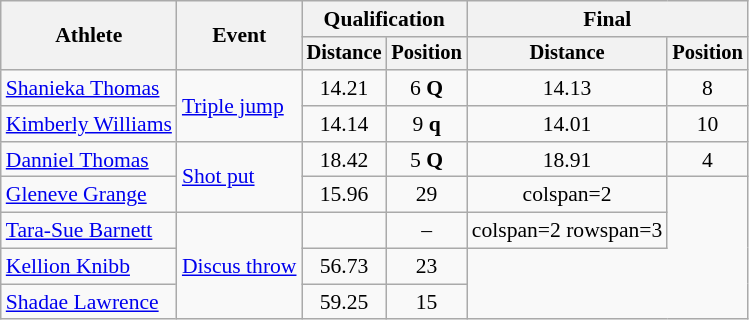<table class=wikitable style=font-size:90%>
<tr>
<th rowspan=2>Athlete</th>
<th rowspan=2>Event</th>
<th colspan=2>Qualification</th>
<th colspan=2>Final</th>
</tr>
<tr style=font-size:95%>
<th>Distance</th>
<th>Position</th>
<th>Distance</th>
<th>Position</th>
</tr>
<tr align=center>
<td align=left><a href='#'>Shanieka Thomas</a></td>
<td align=left rowspan=2><a href='#'>Triple jump</a></td>
<td>14.21</td>
<td>6 <strong>Q</strong></td>
<td>14.13</td>
<td>8</td>
</tr>
<tr align=center>
<td align=left><a href='#'>Kimberly Williams</a></td>
<td>14.14</td>
<td>9 <strong>q</strong></td>
<td>14.01</td>
<td>10</td>
</tr>
<tr align=center>
<td align=left><a href='#'>Danniel Thomas</a></td>
<td align=left rowspan=2><a href='#'>Shot put</a></td>
<td>18.42</td>
<td>5 <strong>Q</strong></td>
<td>18.91</td>
<td>4</td>
</tr>
<tr align=center>
<td align=left><a href='#'>Gleneve Grange</a></td>
<td>15.96</td>
<td>29</td>
<td>colspan=2 </td>
</tr>
<tr align=center>
<td align=left><a href='#'>Tara-Sue Barnett</a></td>
<td align=left rowspan=3><a href='#'>Discus throw</a></td>
<td></td>
<td>–</td>
<td>colspan=2 rowspan=3 </td>
</tr>
<tr align=center>
<td align=left><a href='#'>Kellion Knibb</a></td>
<td>56.73</td>
<td>23</td>
</tr>
<tr align=center>
<td align=left><a href='#'>Shadae Lawrence</a></td>
<td>59.25</td>
<td>15</td>
</tr>
</table>
